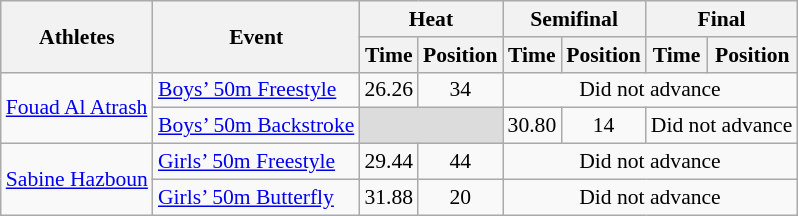<table class="wikitable" border="1" style="font-size:90%">
<tr>
<th rowspan=2>Athletes</th>
<th rowspan=2>Event</th>
<th colspan=2>Heat</th>
<th colspan=2>Semifinal</th>
<th colspan=2>Final</th>
</tr>
<tr>
<th>Time</th>
<th>Position</th>
<th>Time</th>
<th>Position</th>
<th>Time</th>
<th>Position</th>
</tr>
<tr>
<td rowspan=2><a href='#'>Fouad Al Atrash</a></td>
<td><a href='#'>Boys’ 50m Freestyle</a></td>
<td align=center>26.26</td>
<td align=center>34</td>
<td colspan="4" align=center>Did not advance</td>
</tr>
<tr>
<td><a href='#'>Boys’ 50m Backstroke</a></td>
<td colspan=2 bgcolor=#DCDCDC></td>
<td align=center>30.80</td>
<td align=center>14</td>
<td colspan="2" align=center>Did not advance</td>
</tr>
<tr>
<td rowspan=2><a href='#'>Sabine Hazboun</a></td>
<td><a href='#'>Girls’ 50m Freestyle</a></td>
<td align=center>29.44</td>
<td align=center>44</td>
<td colspan="4" align=center>Did not advance</td>
</tr>
<tr>
<td><a href='#'>Girls’ 50m Butterfly</a></td>
<td align=center>31.88</td>
<td align=center>20</td>
<td colspan="4" align=center>Did not advance</td>
</tr>
</table>
